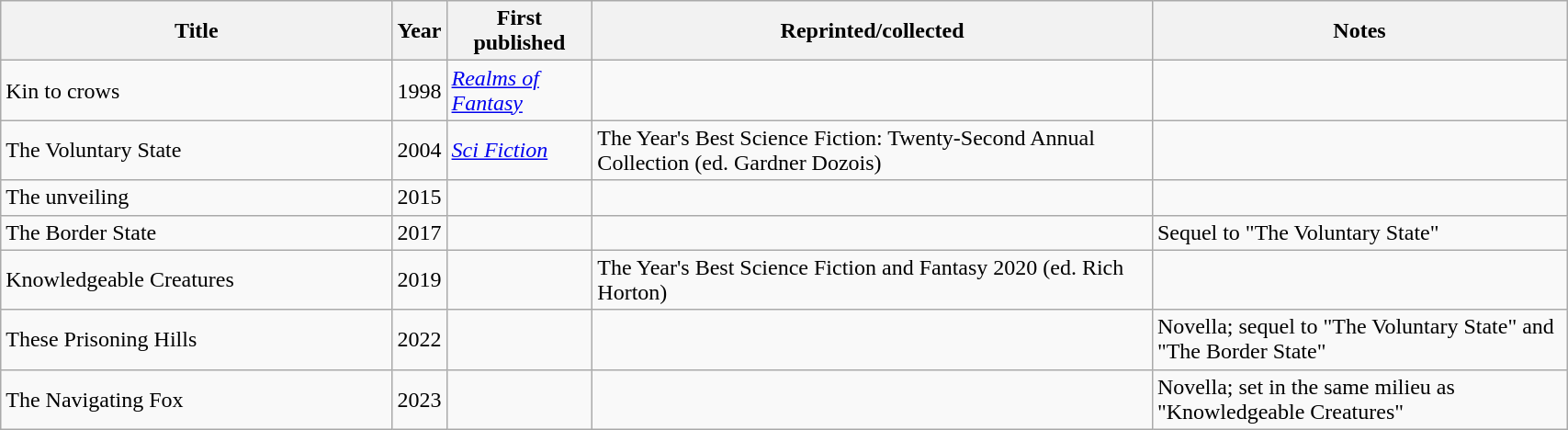<table class='wikitable sortable' width='90%'>
<tr>
<th width=25%>Title</th>
<th>Year</th>
<th>First published</th>
<th>Reprinted/collected</th>
<th>Notes</th>
</tr>
<tr>
<td>Kin to crows</td>
<td>1998</td>
<td><em><a href='#'>Realms of Fantasy</a></em></td>
<td></td>
<td></td>
</tr>
<tr>
<td data-sort-value="voluntary state">The Voluntary State</td>
<td>2004</td>
<td><em><a href='#'>Sci Fiction</a></em></td>
<td>The Year's Best Science Fiction: Twenty-Second Annual Collection (ed. Gardner Dozois)</td>
<td></td>
</tr>
<tr>
<td data-sort-value="unveiling">The unveiling</td>
<td>2015</td>
<td></td>
<td></td>
<td></td>
</tr>
<tr>
<td data-sort-value="border state">The Border State</td>
<td>2017</td>
<td></td>
<td></td>
<td>Sequel to "The Voluntary State"</td>
</tr>
<tr>
<td>Knowledgeable Creatures</td>
<td>2019</td>
<td></td>
<td>The Year's Best Science Fiction and Fantasy 2020 (ed. Rich Horton)</td>
<td></td>
</tr>
<tr>
<td>These Prisoning Hills</td>
<td>2022</td>
<td></td>
<td></td>
<td>Novella; sequel to "The Voluntary State" and "The Border State"</td>
</tr>
<tr>
<td data-sort-value="navigating fox">The Navigating Fox</td>
<td>2023</td>
<td></td>
<td></td>
<td>Novella; set in the same milieu as "Knowledgeable Creatures"</td>
</tr>
</table>
